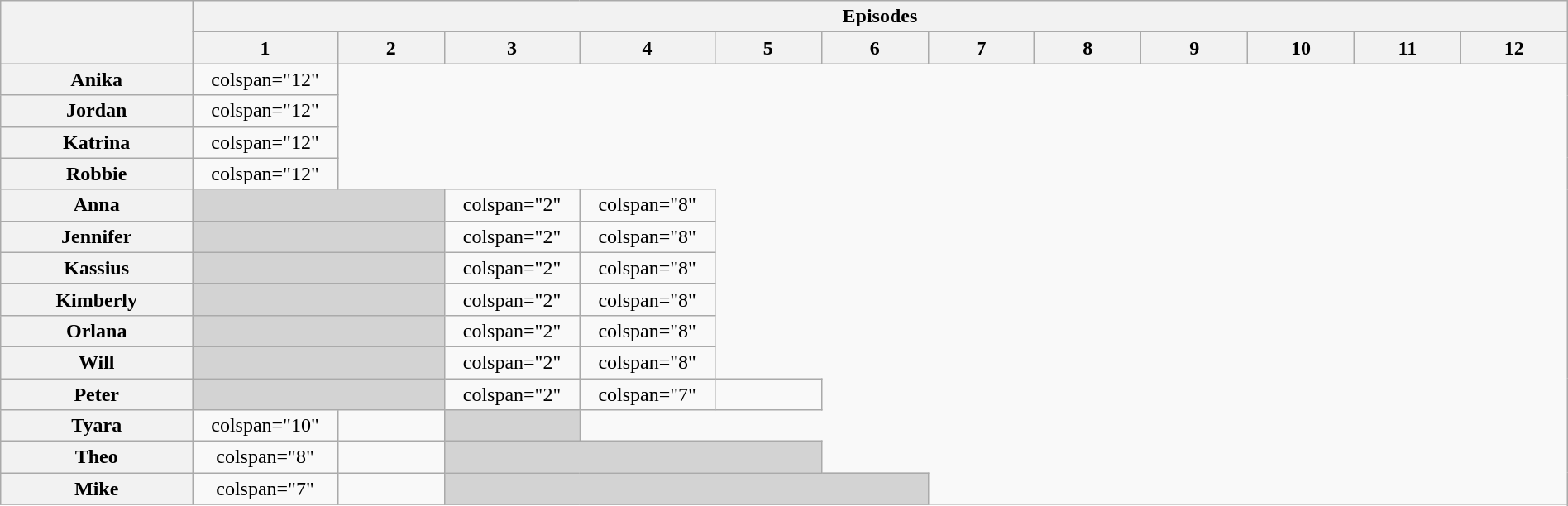<table class="wikitable" style="text-align:center; width:100%">
<tr>
<th scope="col" rowspan="2" style="width:9%;"></th>
<th scope="colgroup" colspan="12">Episodes</th>
</tr>
<tr>
<th scope="col" style="width:5%;">1</th>
<th scope="col" style="width:5%;">2</th>
<th scope="col" style="width:5%;">3</th>
<th scope="col" style="width:5%;">4</th>
<th scope="col" style="width:5%;">5</th>
<th scope="col" style="width:5%;">6</th>
<th scope="col" style="width:5%;">7</th>
<th scope="col" style="width:5%;">8</th>
<th scope="col" style="width:5%;">9</th>
<th scope="col" style="width:5%;">10</th>
<th scope="col" style="width:5%;">11</th>
<th scope="col" style="width:5%;">12</th>
</tr>
<tr>
<th scope="row">Anika</th>
<td>colspan="12" </td>
</tr>
<tr>
<th scope="row">Jordan</th>
<td>colspan="12" </td>
</tr>
<tr>
<th scope="row">Katrina</th>
<td>colspan="12" </td>
</tr>
<tr>
<th scope="row">Robbie</th>
<td>colspan="12" </td>
</tr>
<tr>
<th scope="row">Anna</th>
<td style="background:lightgrey;" colspan="2"></td>
<td>colspan="2" </td>
<td>colspan="8" </td>
</tr>
<tr>
<th scope="row">Jennifer</th>
<td style="background:lightgrey;" colspan="2"></td>
<td>colspan="2" </td>
<td>colspan="8" </td>
</tr>
<tr>
<th scope="row">Kassius</th>
<td style="background:lightgrey;" colspan="2"></td>
<td>colspan="2" </td>
<td>colspan="8" </td>
</tr>
<tr>
<th scope="row">Kimberly</th>
<td style="background:lightgrey;" colspan="2"></td>
<td>colspan="2" </td>
<td>colspan="8" </td>
</tr>
<tr>
<th scope="row">Orlana</th>
<td style="background:lightgrey;" colspan="2"></td>
<td>colspan="2" </td>
<td>colspan="8" </td>
</tr>
<tr>
<th scope="row">Will</th>
<td style="background:lightgrey;" colspan="2"></td>
<td>colspan="2" </td>
<td>colspan="8" </td>
</tr>
<tr>
<th scope="row">Peter</th>
<td style="background:lightgrey;" colspan="2"></td>
<td>colspan="2" </td>
<td>colspan="7" </td>
<td></td>
</tr>
<tr>
<th scope="row">Tyara</th>
<td>colspan="10" </td>
<td></td>
<td style="background:lightgray;" colspan="1"></td>
</tr>
<tr>
<th scope="row">Theo</th>
<td>colspan="8" </td>
<td></td>
<td style="background:lightgray;" colspan="3"></td>
</tr>
<tr>
<th scope="row">Mike</th>
<td>colspan="7" </td>
<td></td>
<td style="background:lightgray;" colspan="4"></td>
</tr>
<tr>
</tr>
</table>
